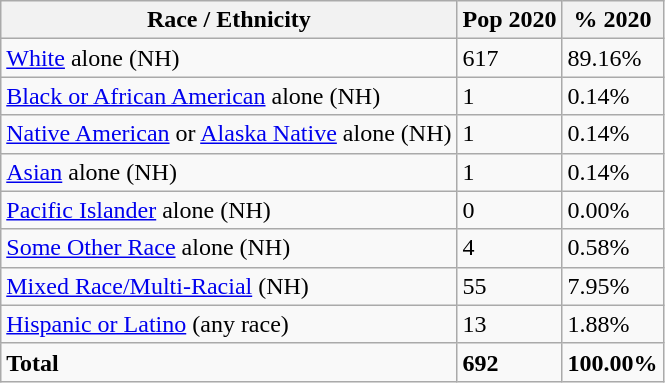<table class="wikitable">
<tr>
<th>Race / Ethnicity</th>
<th>Pop 2020</th>
<th>% 2020</th>
</tr>
<tr>
<td><a href='#'>White</a> alone (NH)</td>
<td>617</td>
<td>89.16%</td>
</tr>
<tr>
<td><a href='#'>Black or African American</a> alone (NH)</td>
<td>1</td>
<td>0.14%</td>
</tr>
<tr>
<td><a href='#'>Native American</a> or <a href='#'>Alaska Native</a> alone (NH)</td>
<td>1</td>
<td>0.14%</td>
</tr>
<tr>
<td><a href='#'>Asian</a> alone (NH)</td>
<td>1</td>
<td>0.14%</td>
</tr>
<tr>
<td><a href='#'>Pacific Islander</a> alone (NH)</td>
<td>0</td>
<td>0.00%</td>
</tr>
<tr>
<td><a href='#'>Some Other Race</a> alone (NH)</td>
<td>4</td>
<td>0.58%</td>
</tr>
<tr>
<td><a href='#'>Mixed Race/Multi-Racial</a> (NH)</td>
<td>55</td>
<td>7.95%</td>
</tr>
<tr>
<td><a href='#'>Hispanic or Latino</a> (any race)</td>
<td>13</td>
<td>1.88%</td>
</tr>
<tr>
<td><strong>Total</strong></td>
<td><strong>692</strong></td>
<td><strong>100.00%</strong></td>
</tr>
</table>
